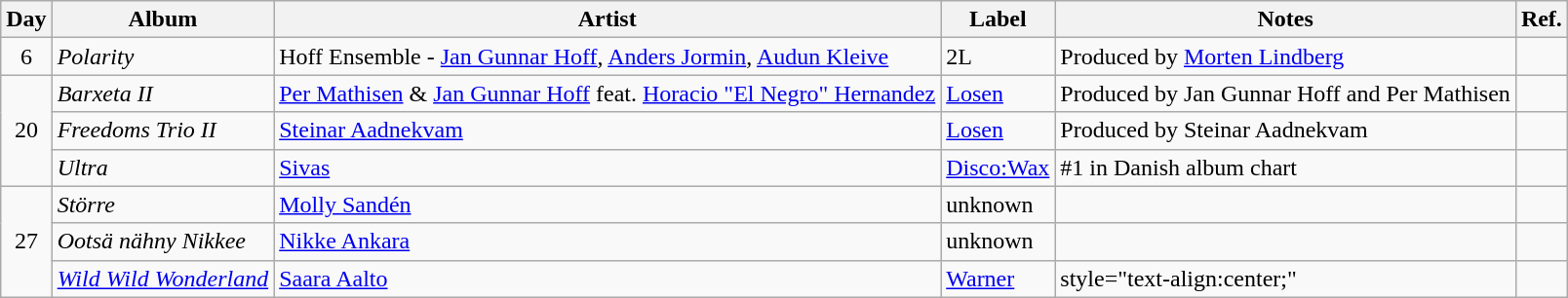<table class="wikitable">
<tr>
<th>Day</th>
<th>Album</th>
<th>Artist</th>
<th>Label</th>
<th>Notes</th>
<th>Ref.</th>
</tr>
<tr>
<td rowspan="1" style="text-align:center;">6</td>
<td><em>Polarity</em></td>
<td>Hoff Ensemble - <a href='#'>Jan Gunnar Hoff</a>, <a href='#'>Anders Jormin</a>, <a href='#'>Audun Kleive</a></td>
<td>2L</td>
<td>Produced by <a href='#'>Morten Lindberg</a></td>
<td style="text-align:center;"></td>
</tr>
<tr>
<td rowspan="3" style="text-align:center;">20</td>
<td><em>Barxeta II</em></td>
<td><a href='#'>Per Mathisen</a> & <a href='#'>Jan Gunnar Hoff</a> feat. <a href='#'>Horacio "El Negro" Hernandez</a></td>
<td><a href='#'>Losen</a></td>
<td>Produced by Jan Gunnar Hoff and Per Mathisen</td>
<td style="text-align:center;"></td>
</tr>
<tr>
<td><em>Freedoms Trio II</em></td>
<td><a href='#'>Steinar Aadnekvam</a></td>
<td><a href='#'>Losen</a></td>
<td>Produced by Steinar Aadnekvam</td>
<td style="text-align:center;"></td>
</tr>
<tr>
<td><em>Ultra</em></td>
<td><a href='#'>Sivas</a></td>
<td><a href='#'>Disco:Wax</a></td>
<td>#1 in Danish album chart</td>
<td style="text-align:center;"></td>
</tr>
<tr>
<td rowspan="3" style="text-align:center;">27</td>
<td><em>Större</em></td>
<td><a href='#'>Molly Sandén</a></td>
<td>unknown</td>
<td></td>
<td style="text-align:center;"></td>
</tr>
<tr>
<td><em>Ootsä nähny Nikkee</em></td>
<td><a href='#'>Nikke Ankara</a></td>
<td>unknown</td>
<td></td>
<td style="text-align:center;"></td>
</tr>
<tr>
<td><em><a href='#'>Wild Wild Wonderland</a></em></td>
<td><a href='#'>Saara Aalto</a></td>
<td><a href='#'>Warner</a></td>
<td>style="text-align:center;"</td>
</tr>
</table>
